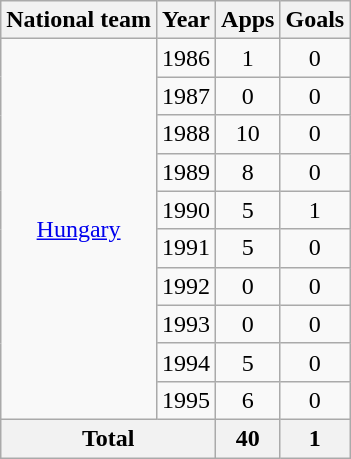<table class="wikitable" style="text-align: center;">
<tr>
<th>National team</th>
<th>Year</th>
<th>Apps</th>
<th>Goals</th>
</tr>
<tr>
<td rowspan=10><a href='#'>Hungary</a></td>
<td>1986</td>
<td>1</td>
<td>0</td>
</tr>
<tr>
<td>1987</td>
<td>0</td>
<td>0</td>
</tr>
<tr>
<td>1988</td>
<td>10</td>
<td>0</td>
</tr>
<tr>
<td>1989</td>
<td>8</td>
<td>0</td>
</tr>
<tr>
<td>1990</td>
<td>5</td>
<td>1</td>
</tr>
<tr>
<td>1991</td>
<td>5</td>
<td>0</td>
</tr>
<tr>
<td>1992</td>
<td>0</td>
<td>0</td>
</tr>
<tr>
<td>1993</td>
<td>0</td>
<td>0</td>
</tr>
<tr>
<td>1994</td>
<td>5</td>
<td>0</td>
</tr>
<tr>
<td>1995</td>
<td>6</td>
<td>0</td>
</tr>
<tr>
<th colspan=2>Total</th>
<th>40</th>
<th>1</th>
</tr>
</table>
